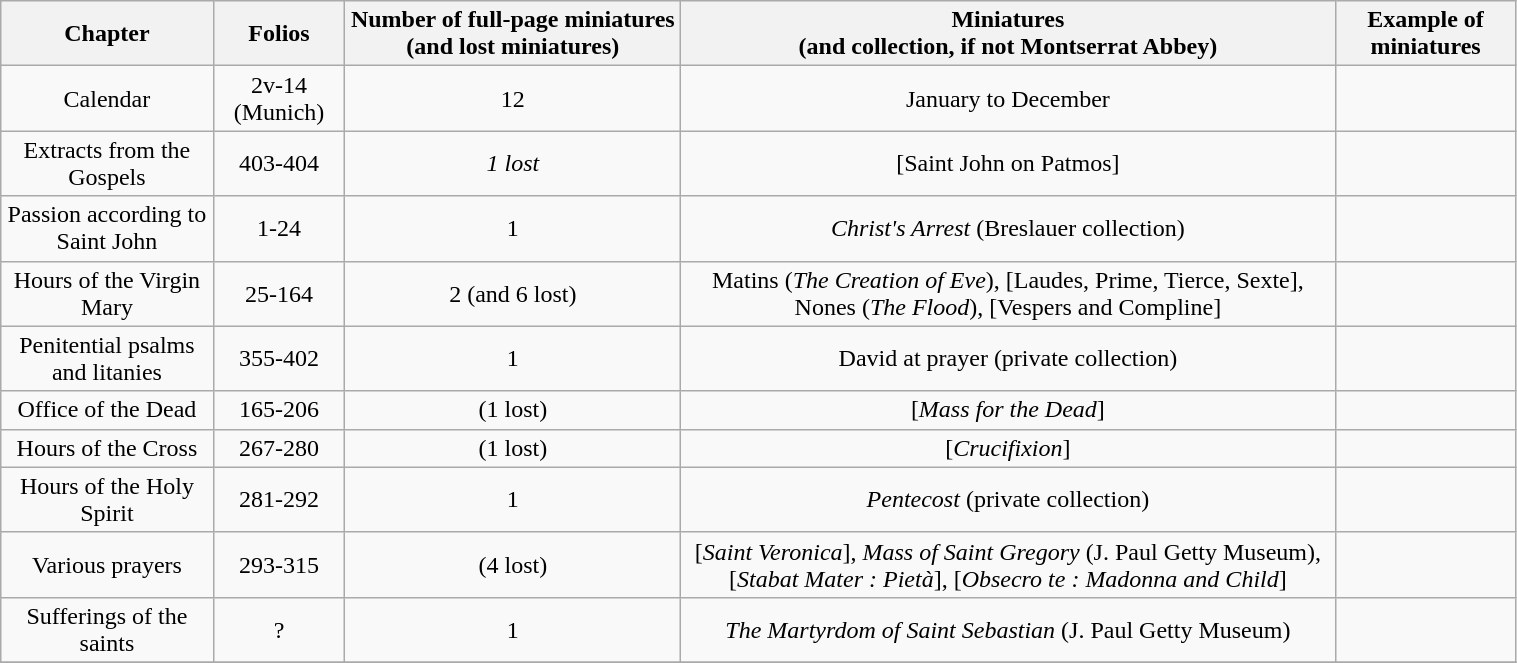<table class="wikitable" style="text-align:center; width:80%;">
<tr>
<th scope=col>Chapter</th>
<th scope=col>Folios</th>
<th scope=col>Number of full-page miniatures (and lost miniatures)</th>
<th scope=col>Miniatures <br>(and collection, if not Montserrat Abbey)</th>
<th scope=col>Example of miniatures</th>
</tr>
<tr>
<td>Calendar</td>
<td>2v-14 (Munich)</td>
<td>12</td>
<td>January to December</td>
<td></td>
</tr>
<tr>
<td>Extracts from the Gospels</td>
<td>403-404</td>
<td><em>1 lost</em></td>
<td>[Saint John on Patmos]</td>
<td></td>
</tr>
<tr>
<td>Passion according to Saint John</td>
<td>1-24</td>
<td>1</td>
<td><em>Christ's Arrest</em> (Breslauer collection)</td>
<td></td>
</tr>
<tr>
<td>Hours of the Virgin Mary</td>
<td>25-164</td>
<td>2 (and 6 lost)</td>
<td>Matins (<em>The Creation of Eve</em>), [Laudes, Prime, Tierce, Sexte], Nones (<em>The Flood</em>), [Vespers and Compline]</td>
<td></td>
</tr>
<tr>
<td>Penitential psalms and litanies</td>
<td>355-402</td>
<td>1</td>
<td>David at prayer (private collection)</td>
<td></td>
</tr>
<tr>
<td>Office of the Dead</td>
<td>165-206</td>
<td>(1 lost)</td>
<td>[<em>Mass for the Dead</em>]</td>
<td></td>
</tr>
<tr>
<td>Hours of the Cross</td>
<td>267-280</td>
<td>(1 lost)</td>
<td>[<em>Crucifixion</em>]</td>
<td></td>
</tr>
<tr>
<td>Hours of the Holy Spirit</td>
<td>281-292</td>
<td>1</td>
<td><em>Pentecost</em> (private collection)</td>
<td></td>
</tr>
<tr>
<td>Various prayers</td>
<td>293-315</td>
<td>(4 lost)</td>
<td>[<em>Saint Veronica</em>], <em>Mass of Saint Gregory</em> (J. Paul Getty Museum), [<em>Stabat Mater : Pietà</em>], [<em>Obsecro te : Madonna and Child</em>]</td>
<td></td>
</tr>
<tr>
<td>Sufferings of the saints</td>
<td>?</td>
<td>1</td>
<td><em>The Martyrdom of Saint Sebastian</em> (J. Paul Getty Museum)</td>
<td></td>
</tr>
<tr>
</tr>
</table>
